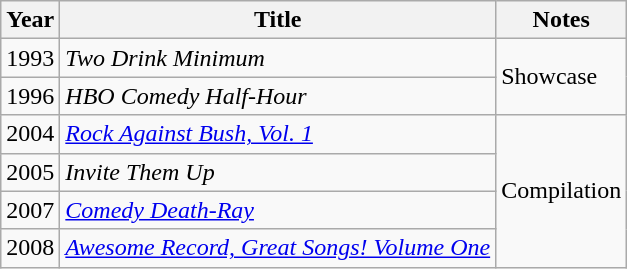<table class="wikitable sortable">
<tr>
<th>Year</th>
<th class="unsortable">Title</th>
<th>Notes</th>
</tr>
<tr>
<td>1993</td>
<td><em>Two Drink Minimum</em></td>
<td rowspan="2">Showcase</td>
</tr>
<tr>
<td>1996</td>
<td><em>HBO Comedy Half-Hour</em></td>
</tr>
<tr>
<td>2004</td>
<td><em><a href='#'>Rock Against Bush, Vol. 1</a></em></td>
<td rowspan="4">Compilation</td>
</tr>
<tr>
<td>2005</td>
<td><em>Invite Them Up</em></td>
</tr>
<tr>
<td>2007</td>
<td><em><a href='#'>Comedy Death-Ray</a></em></td>
</tr>
<tr>
<td>2008</td>
<td><em><a href='#'>Awesome Record, Great Songs! Volume One</a></em></td>
</tr>
</table>
